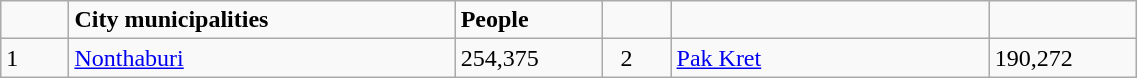<table class="wikitable" style="width:60%;">
<tr>
<td scope="col" style="width:6%;"> </td>
<td scope="col" style="width:34%;"><strong>City municipalities</strong></td>
<td scope="col" style="width:13%;"><strong>People</strong></td>
<td scope="col" style="width:6%;"> </td>
<td scope="col" style="width:28%;"> </td>
<td scope="col" style="width:13%;"> </td>
</tr>
<tr>
<td scope="row">1</td>
<td><a href='#'>Nonthaburi</a></td>
<td>254,375</td>
<td>  2</td>
<td><a href='#'>Pak Kret</a></td>
<td>190,272</td>
</tr>
</table>
